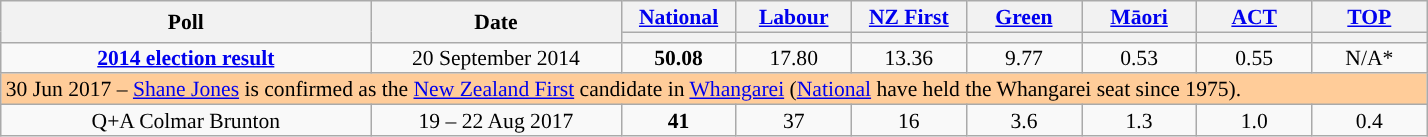<table class="wikitable" style="font-size:90%; line-height:14px; text-align:center">
<tr>
<th style="width:240px;" rowspan="2">Poll</th>
<th style="width:160px;" rowspan="2">Date </th>
<th style="width:70px;" r bgcolor=><a href='#'>National</a></th>
<th style="width:70px;" r bgcolor=><a href='#'>Labour</a></th>
<th style="width:70px;" r bgcolor=><a href='#'>NZ First</a></th>
<th style="width:70px;" r bgcolor=><a href='#'>Green</a></th>
<th style="width:70px;" r bgcolor=><a href='#'>Māori</a></th>
<th style="width:70px;" r bgcolor=><a href='#'>ACT</a></th>
<th style="width:70px;" r bgcolor=><a href='#'>TOP</a></th>
</tr>
<tr>
<th class="unsortable" style="color:inherit;background:"></th>
<th class="unsortable" style="color:inherit;background:"></th>
<th class="unsortable" style="color:inherit;background:"></th>
<th class="unsortable" style="color:inherit;background:"></th>
<th class="unsortable" style="color:inherit;background:"></th>
<th class="unsortable" style="color:inherit;background:"></th>
<th class="unsortable" style="color:inherit;background:"></th>
</tr>
<tr>
<td><strong><a href='#'>2014 election result</a></strong></td>
<td>20 September 2014</td>
<td><strong>50.08</strong></td>
<td>17.80</td>
<td>13.36</td>
<td>9.77</td>
<td>0.53</td>
<td>0.55</td>
<td>N/A*</td>
</tr>
<tr>
<td colspan="12" style="background:#fc9;text-align:left;">30 Jun 2017 – <a href='#'>Shane Jones</a> is confirmed as the <a href='#'>New Zealand First</a> candidate in <a href='#'>Whangarei</a> (<a href='#'>National</a> have held the Whangarei seat since 1975).</td>
</tr>
<tr>
<td>Q+A Colmar Brunton</td>
<td>19 – 22 Aug 2017</td>
<td><strong>41</strong></td>
<td>37</td>
<td>16</td>
<td>3.6</td>
<td>1.3</td>
<td>1.0</td>
<td>0.4</td>
</tr>
</table>
